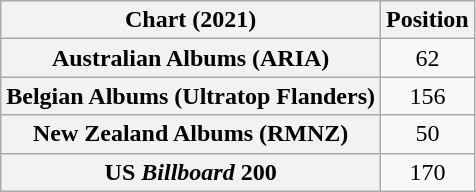<table class="wikitable sortable plainrowheaders" style="text-align:center">
<tr>
<th scope="col">Chart (2021)</th>
<th scope="col">Position</th>
</tr>
<tr>
<th scope="row">Australian Albums (ARIA)</th>
<td>62</td>
</tr>
<tr>
<th scope="row">Belgian Albums (Ultratop Flanders)</th>
<td>156</td>
</tr>
<tr>
<th scope="row">New Zealand Albums (RMNZ)</th>
<td>50</td>
</tr>
<tr>
<th scope="row">US <em>Billboard</em> 200</th>
<td>170</td>
</tr>
</table>
